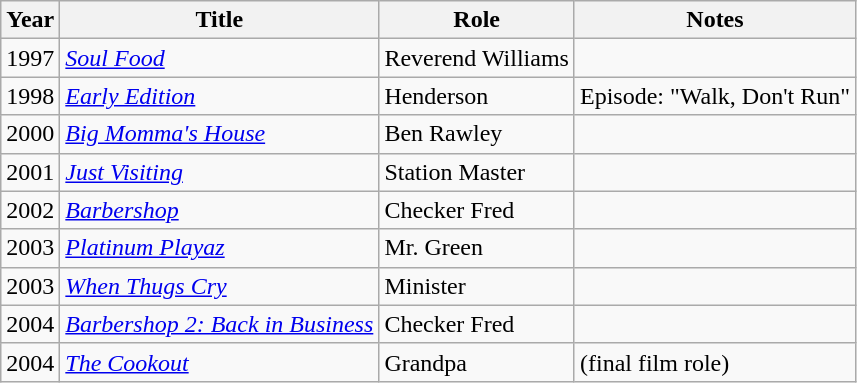<table class="wikitable">
<tr>
<th>Year</th>
<th>Title</th>
<th>Role</th>
<th>Notes</th>
</tr>
<tr>
<td>1997</td>
<td><em><a href='#'>Soul Food</a></em></td>
<td>Reverend Williams</td>
<td></td>
</tr>
<tr>
<td>1998</td>
<td><em><a href='#'>Early Edition</a></em></td>
<td>Henderson</td>
<td>Episode: "Walk, Don't Run"</td>
</tr>
<tr>
<td>2000</td>
<td><em><a href='#'>Big Momma's House</a></em></td>
<td>Ben Rawley</td>
<td></td>
</tr>
<tr>
<td>2001</td>
<td><em><a href='#'>Just Visiting</a></em></td>
<td>Station Master</td>
<td></td>
</tr>
<tr>
<td>2002</td>
<td><em><a href='#'>Barbershop</a></em></td>
<td>Checker Fred</td>
<td></td>
</tr>
<tr>
<td>2003</td>
<td><em><a href='#'>Platinum Playaz</a></em></td>
<td>Mr. Green</td>
<td></td>
</tr>
<tr>
<td>2003</td>
<td><em><a href='#'>When Thugs Cry</a></em></td>
<td>Minister</td>
<td></td>
</tr>
<tr>
<td>2004</td>
<td><em><a href='#'>Barbershop 2: Back in Business</a></em></td>
<td>Checker Fred</td>
<td></td>
</tr>
<tr>
<td>2004</td>
<td><em><a href='#'>The Cookout</a></em></td>
<td>Grandpa</td>
<td>(final film role)</td>
</tr>
</table>
